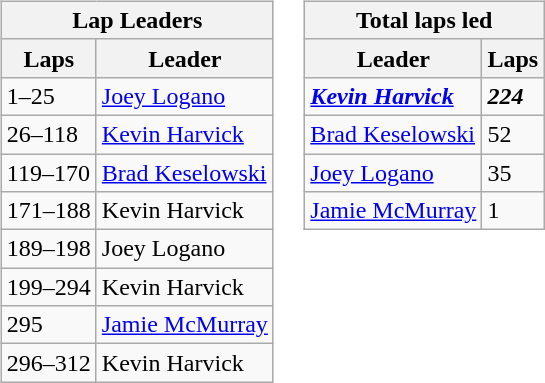<table>
<tr>
<td><br><table class="wikitable">
<tr>
<th colspan="4">Lap Leaders</th>
</tr>
<tr>
<th>Laps</th>
<th>Leader</th>
</tr>
<tr>
<td>1–25</td>
<td><a href='#'>Joey Logano</a></td>
</tr>
<tr>
<td>26–118</td>
<td><a href='#'>Kevin Harvick</a></td>
</tr>
<tr>
<td>119–170</td>
<td><a href='#'>Brad Keselowski</a></td>
</tr>
<tr>
<td>171–188</td>
<td>Kevin Harvick</td>
</tr>
<tr>
<td>189–198</td>
<td>Joey Logano</td>
</tr>
<tr>
<td>199–294</td>
<td>Kevin Harvick</td>
</tr>
<tr>
<td>295</td>
<td><a href='#'>Jamie McMurray</a></td>
</tr>
<tr>
<td>296–312</td>
<td>Kevin Harvick</td>
</tr>
</table>
</td>
<td valign="top"><br><table class="wikitable">
<tr>
<th colspan="2">Total laps led</th>
</tr>
<tr>
<th>Leader</th>
<th>Laps</th>
</tr>
<tr>
<td><strong><em><a href='#'>Kevin Harvick</a></em></strong></td>
<td><strong><em>224</em></strong></td>
</tr>
<tr>
<td><a href='#'>Brad Keselowski</a></td>
<td>52</td>
</tr>
<tr>
<td><a href='#'>Joey Logano</a></td>
<td>35</td>
</tr>
<tr>
<td><a href='#'>Jamie McMurray</a></td>
<td>1</td>
</tr>
</table>
</td>
</tr>
</table>
